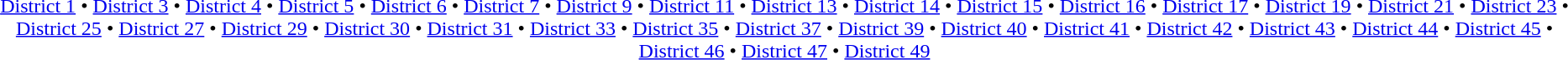<table id=toc class=toc summary=Contents>
<tr>
<td align=center><br><a href='#'>District 1</a> • <a href='#'>District 3</a> • <a href='#'>District 4</a> • <a href='#'>District 5</a> • <a href='#'>District 6</a> • <a href='#'>District 7</a> • <a href='#'>District 9</a> • <a href='#'>District 11</a> • <a href='#'>District 13</a> • <a href='#'>District 14</a> • <a href='#'>District 15</a> • <a href='#'>District 16</a> • <a href='#'>District 17</a> • <a href='#'>District 19</a> • <a href='#'>District 21</a> • <a href='#'>District 23</a> • <a href='#'>District 25</a> • <a href='#'>District 27</a> • <a href='#'>District 29</a> • <a href='#'>District 30</a> • <a href='#'>District 31</a> • <a href='#'>District 33</a> • <a href='#'>District 35</a> • <a href='#'>District 37</a> • <a href='#'>District 39</a> • <a href='#'>District 40</a> • <a href='#'>District 41</a> • <a href='#'>District 42</a> • <a href='#'>District 43</a> • <a href='#'>District 44</a> • <a href='#'>District 45</a> • <a href='#'>District 46</a> • <a href='#'>District 47</a> • <a href='#'>District 49</a></td>
</tr>
</table>
